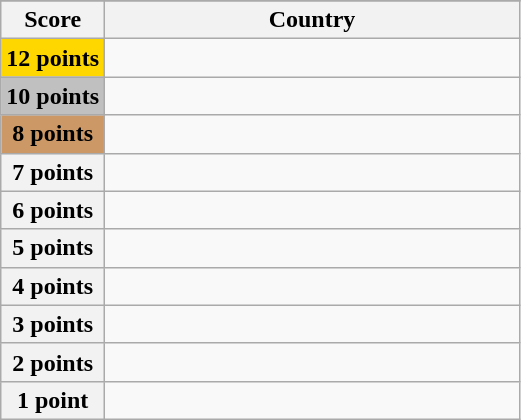<table class="wikitable">
<tr>
</tr>
<tr>
<th scope="col" width="20%">Score</th>
<th scope="col">Country</th>
</tr>
<tr>
<th scope="row" style="background:gold">12 points</th>
<td></td>
</tr>
<tr>
<th scope="row" style="background:silver">10 points</th>
<td></td>
</tr>
<tr>
<th scope="row" style="background:#CC9966">8 points</th>
<td></td>
</tr>
<tr>
<th scope="row">7 points</th>
<td></td>
</tr>
<tr>
<th scope="row">6 points</th>
<td></td>
</tr>
<tr>
<th scope="row">5 points</th>
<td></td>
</tr>
<tr>
<th scope="row">4 points</th>
<td></td>
</tr>
<tr>
<th scope="row">3 points</th>
<td></td>
</tr>
<tr>
<th scope="row">2 points</th>
<td></td>
</tr>
<tr>
<th scope="row">1 point</th>
<td></td>
</tr>
</table>
